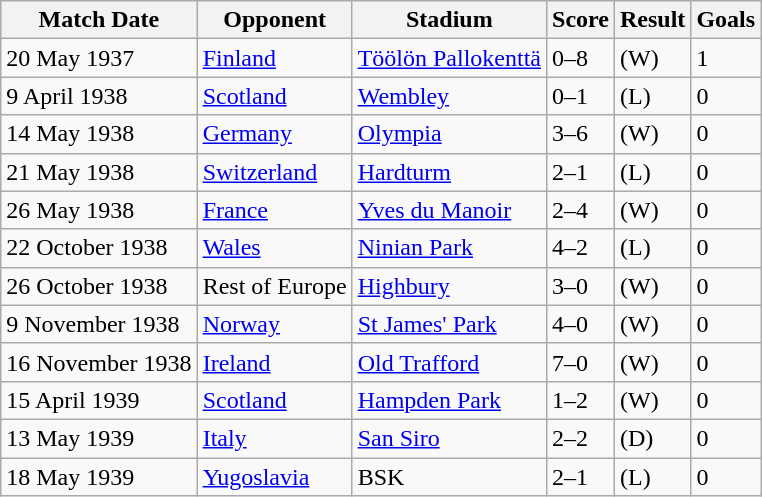<table class="wikitable" border="1">
<tr>
<th>Match Date</th>
<th>Opponent</th>
<th>Stadium</th>
<th>Score</th>
<th>Result</th>
<th>Goals</th>
</tr>
<tr>
<td>20 May 1937</td>
<td><a href='#'>Finland</a></td>
<td><a href='#'>Töölön Pallokenttä</a></td>
<td>0–8</td>
<td>(W)</td>
<td>1</td>
</tr>
<tr>
<td>9 April 1938</td>
<td><a href='#'>Scotland</a></td>
<td><a href='#'>Wembley</a></td>
<td>0–1</td>
<td>(L)</td>
<td>0</td>
</tr>
<tr>
<td>14 May 1938</td>
<td><a href='#'>Germany</a></td>
<td><a href='#'>Olympia</a></td>
<td>3–6</td>
<td>(W)</td>
<td>0</td>
</tr>
<tr>
<td>21 May 1938</td>
<td><a href='#'>Switzerland</a></td>
<td><a href='#'>Hardturm</a></td>
<td>2–1</td>
<td>(L)</td>
<td>0</td>
</tr>
<tr>
<td>26 May 1938</td>
<td><a href='#'>France</a></td>
<td><a href='#'>Yves du Manoir</a></td>
<td>2–4</td>
<td>(W)</td>
<td>0</td>
</tr>
<tr>
<td>22 October 1938</td>
<td><a href='#'>Wales</a></td>
<td><a href='#'>Ninian Park</a></td>
<td>4–2</td>
<td>(L)</td>
<td>0</td>
</tr>
<tr>
<td>26 October 1938</td>
<td>Rest of Europe</td>
<td><a href='#'>Highbury</a></td>
<td>3–0</td>
<td>(W)</td>
<td>0</td>
</tr>
<tr>
<td>9 November 1938</td>
<td><a href='#'>Norway</a></td>
<td><a href='#'>St James' Park</a></td>
<td>4–0</td>
<td>(W)</td>
<td>0</td>
</tr>
<tr>
<td>16 November 1938</td>
<td><a href='#'>Ireland</a></td>
<td><a href='#'>Old Trafford</a></td>
<td>7–0</td>
<td>(W)</td>
<td>0</td>
</tr>
<tr>
<td>15 April 1939</td>
<td><a href='#'>Scotland</a></td>
<td><a href='#'>Hampden Park</a></td>
<td>1–2</td>
<td>(W)</td>
<td>0</td>
</tr>
<tr>
<td>13 May 1939</td>
<td><a href='#'>Italy</a></td>
<td><a href='#'>San Siro</a></td>
<td>2–2</td>
<td>(D)</td>
<td>0</td>
</tr>
<tr>
<td>18 May 1939</td>
<td><a href='#'>Yugoslavia</a></td>
<td>BSK</td>
<td>2–1</td>
<td>(L)</td>
<td>0</td>
</tr>
</table>
